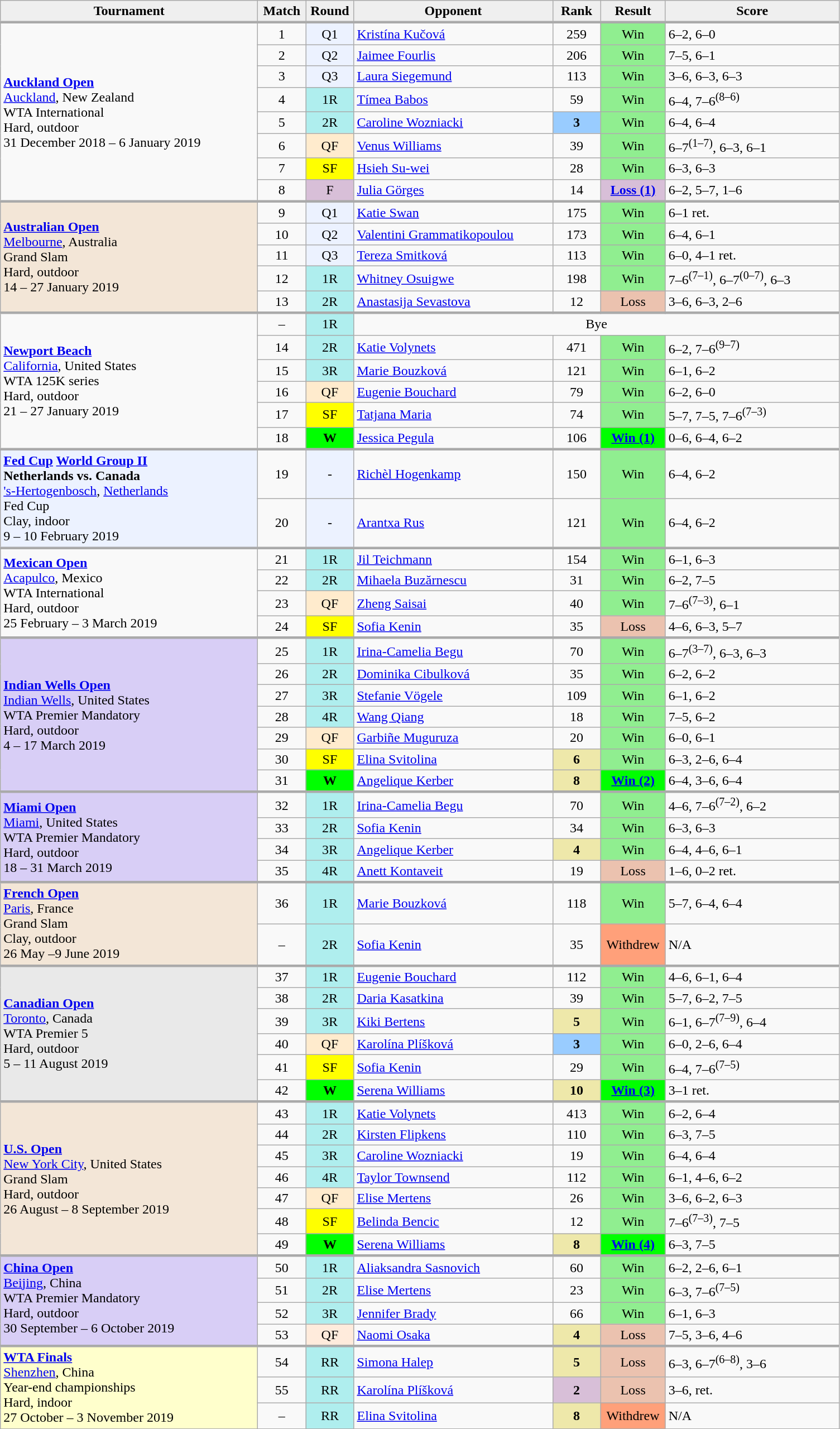<table class="wikitable">
<tr style="background:#efefef;font-weight:bold;text-align:center">
<td style="width:300px;">Tournament</td>
<td style="width:50px;">Match</td>
<td style="width:50px;">Round</td>
<td style="width:230px;">Opponent</td>
<td style="width:50px;">Rank</td>
<td style="width:70px;">Result</td>
<td style="width:200px;">Score</td>
</tr>
<tr style="border-top:3px solid #aaaaaa">
<td rowspan="8" style="text-align:left"><strong><a href='#'>Auckland Open</a></strong><br><a href='#'>Auckland</a>, New Zealand<br>WTA International<br>Hard, outdoor<br>31 December 2018 – 6 January 2019</td>
<td style="text-align:center">1</td>
<td style="text-align:center; background:#ecf2ff">Q1</td>
<td> <a href='#'>Kristína Kučová</a></td>
<td style="text-align:center">259</td>
<td style="text-align:center; background:lightgreen">Win</td>
<td>6–2, 6–0</td>
</tr>
<tr>
<td style="text-align:center">2</td>
<td style="text-align:center; background:#ecf2ff">Q2</td>
<td> <a href='#'>Jaimee Fourlis</a></td>
<td style="text-align:center">206</td>
<td style="text-align:center; background:lightgreen">Win</td>
<td>7–5, 6–1</td>
</tr>
<tr>
<td style="text-align:center">3</td>
<td style="text-align:center; background:#ecf2ff">Q3</td>
<td> <a href='#'>Laura Siegemund</a> </td>
<td style="text-align:center">113</td>
<td style="text-align:center; background:lightgreen">Win</td>
<td>3–6, 6–3, 6–3</td>
</tr>
<tr>
<td style="text-align:center">4</td>
<td style="text-align:center; background:#afeeee">1R</td>
<td> <a href='#'>Tímea Babos</a></td>
<td style="text-align:center">59</td>
<td style="text-align:center; background:lightgreen">Win</td>
<td>6–4, 7–6<sup>(8–6)</sup></td>
</tr>
<tr>
<td style="text-align:center">5</td>
<td style="text-align:center; background:#afeeee">2R</td>
<td> <a href='#'>Caroline Wozniacki</a> </td>
<td style="text-align:center; background:#99ccff"><strong>3</strong></td>
<td style="text-align:center; background:lightgreen">Win</td>
<td>6–4, 6–4</td>
</tr>
<tr>
<td style="text-align:center">6</td>
<td style="text-align:center; background:#ffebcd">QF</td>
<td> <a href='#'>Venus Williams</a> </td>
<td style="text-align:center">39</td>
<td style="text-align:center; background:lightgreen">Win</td>
<td>6–7<sup>(1–7)</sup>, 6–3, 6–1</td>
</tr>
<tr>
<td style="text-align:center">7</td>
<td style="text-align:center; background:yellow">SF</td>
<td> <a href='#'>Hsieh Su-wei</a> </td>
<td style="text-align:center">28</td>
<td style="text-align:center; background:lightgreen">Win</td>
<td>6–3, 6–3</td>
</tr>
<tr>
<td style="text-align:center">8</td>
<td style="text-align:center; background:thistle">F</td>
<td> <a href='#'>Julia Görges</a> </td>
<td style="text-align:center">14</td>
<td style="text-align:center; background:thistle"><strong><a href='#'>Loss (1)</a></strong></td>
<td>6–2, 5–7, 1–6</td>
</tr>
<tr style="border-top:3px solid #aaaaaa">
<td rowspan="5" style="background:#f3e6d7; text-align:left"><strong><a href='#'>Australian Open</a></strong><br><a href='#'>Melbourne</a>, Australia<br>Grand Slam<br>Hard, outdoor<br>14 – 27 January 2019</td>
<td style="text-align:center">9</td>
<td style="text-align:center; background:#ecf2ff">Q1</td>
<td> <a href='#'>Katie Swan</a></td>
<td style="text-align:center">175</td>
<td style="text-align:center; background:lightgreen">Win</td>
<td>6–1 ret.</td>
</tr>
<tr>
<td style="text-align:center">10</td>
<td style="text-align:center; background:#ecf2ff">Q2</td>
<td> <a href='#'>Valentini Grammatikopoulou</a></td>
<td style="text-align:center">173</td>
<td style="text-align:center; background:lightgreen">Win</td>
<td>6–4, 6–1</td>
</tr>
<tr>
<td style="text-align:center">11</td>
<td style="text-align:center; background:#ecf2ff">Q3</td>
<td> <a href='#'>Tereza Smitková</a> </td>
<td style="text-align:center">113</td>
<td style="text-align:center; background:lightgreen">Win</td>
<td>6–0, 4–1 ret.</td>
</tr>
<tr>
<td style="text-align:center">12</td>
<td style="text-align:center; background:#afeeee">1R</td>
<td> <a href='#'>Whitney Osuigwe</a> </td>
<td style="text-align:center">198</td>
<td style="text-align:center; background:lightgreen">Win</td>
<td>7–6<sup>(7–1)</sup>, 6–7<sup>(0–7)</sup>, 6–3</td>
</tr>
<tr>
<td style="text-align:center">13</td>
<td style="text-align:center; background:#afeeee">2R</td>
<td> <a href='#'>Anastasija Sevastova</a> </td>
<td style="text-align:center">12</td>
<td style="text-align:center; background:#ebc2af">Loss</td>
<td>3–6, 6–3, 2–6</td>
</tr>
<tr style="border-top:3px solid #aaaaaa">
<td rowspan="6" style="text-align:left"><strong><a href='#'>Newport Beach</a></strong><br><a href='#'>California</a>, United States<br>WTA 125K series<br>Hard, outdoor<br>21 – 27 January 2019</td>
<td style="text-align:center">–</td>
<td style="text-align:center; background:#afeeee;">1R</td>
<td colspan=4 align=center>Bye</td>
</tr>
<tr>
<td style="text-align:center">14</td>
<td style="text-align:center; background:#afeeee">2R</td>
<td> <a href='#'>Katie Volynets</a> </td>
<td style="text-align:center">471</td>
<td style="text-align:center; background:lightgreen">Win</td>
<td>6–2, 7–6<sup>(9–7)</sup></td>
</tr>
<tr>
<td style="text-align:center">15</td>
<td style="text-align:center; background:#afeeee">3R</td>
<td> <a href='#'>Marie Bouzková</a> </td>
<td style="text-align:center">121</td>
<td style="text-align:center; background:lightgreen">Win</td>
<td>6–1, 6–2</td>
</tr>
<tr>
<td style="text-align:center">16</td>
<td style="text-align:center; background:#ffebcd">QF</td>
<td> <a href='#'>Eugenie Bouchard</a> </td>
<td style="text-align:center">79</td>
<td style="text-align:center; background:lightgreen">Win</td>
<td>6–2, 6–0</td>
</tr>
<tr>
<td style="text-align:center">17</td>
<td style="text-align:center; background:yellow">SF</td>
<td> <a href='#'>Tatjana Maria</a> </td>
<td style="text-align:center">74</td>
<td style="text-align:center; background:lightgreen">Win</td>
<td>5–7, 7–5, 7–6<sup>(7–3)</sup></td>
</tr>
<tr>
<td style="text-align:center">18</td>
<td style="text-align:center; background:lime"><strong>W</strong></td>
<td> <a href='#'>Jessica Pegula</a> </td>
<td style="text-align:center">106</td>
<td style="text-align:center; background:lime"><strong><a href='#'>Win (1)</a></strong></td>
<td>0–6, 6–4, 6–2</td>
</tr>
<tr style="border-top:3px solid #aaaaaa">
<td rowspan="2" style="background:#ecf2ff; text-align:left"><strong><a href='#'>Fed Cup</a> <a href='#'>World Group II</a><br>Netherlands vs. Canada</strong><br><a href='#'>'s-Hertogenbosch</a>, <a href='#'>Netherlands</a><br>Fed Cup<br>Clay, indoor<br>9 – 10 February 2019</td>
<td style="text-align:center">19</td>
<td style="text-align:center; background:#ecf2ff">-</td>
<td> <a href='#'>Richèl Hogenkamp</a></td>
<td style="text-align:center">150</td>
<td style="text-align:center; background:lightgreen">Win</td>
<td>6–4, 6–2</td>
</tr>
<tr>
<td style="text-align:center">20</td>
<td style="text-align:center; background:#ecf2ff">-</td>
<td> <a href='#'>Arantxa Rus</a></td>
<td style="text-align:center">121</td>
<td style="text-align:center; background:lightgreen">Win</td>
<td>6–4, 6–2</td>
</tr>
<tr style="border-top:3px solid #aaaaaa">
<td rowspan="4" style="text-align:left"><strong><a href='#'>Mexican Open</a></strong><br><a href='#'>Acapulco</a>, Mexico<br>WTA International<br>Hard, outdoor<br>25 February – 3 March 2019</td>
<td style="text-align:center">21</td>
<td style="text-align:center; background:#afeeee">1R</td>
<td> <a href='#'>Jil Teichmann</a></td>
<td style="text-align:center">154</td>
<td style="text-align:center; background:lightgreen">Win</td>
<td>6–1, 6–3</td>
</tr>
<tr>
<td style="text-align:center">22</td>
<td style="text-align:center; background:#afeeee">2R</td>
<td> <a href='#'>Mihaela Buzărnescu</a> </td>
<td style="text-align:center">31</td>
<td style="text-align:center; background:lightgreen">Win</td>
<td>6–2, 7–5</td>
</tr>
<tr>
<td style="text-align:center">23</td>
<td style="text-align:center; background:#ffebcd">QF</td>
<td> <a href='#'>Zheng Saisai</a> </td>
<td style="text-align:center">40</td>
<td style="text-align:center; background:lightgreen">Win</td>
<td>7–6<sup>(7–3)</sup>, 6–1</td>
</tr>
<tr>
<td style="text-align:center">24</td>
<td style="text-align:center; background:yellow">SF</td>
<td> <a href='#'>Sofia Kenin</a> </td>
<td style="text-align:center">35</td>
<td style="text-align:center; background:#ebc2af">Loss</td>
<td>4–6, 6–3, 5–7</td>
</tr>
<tr style="border-top:3px solid #aaaaaa">
<td rowspan="7" style="background:#d8cef6; text-align:left"><strong><a href='#'>Indian Wells Open</a></strong><br><a href='#'>Indian Wells</a>, United States<br>WTA Premier Mandatory<br>Hard, outdoor<br>4 – 17 March 2019</td>
<td style="text-align:center">25</td>
<td style="text-align:center; background:#afeeee">1R</td>
<td> <a href='#'>Irina-Camelia Begu</a></td>
<td style="text-align:center">70</td>
<td style="text-align:center; background:lightgreen">Win</td>
<td>6–7<sup>(3–7)</sup>, 6–3, 6–3</td>
</tr>
<tr>
<td style="text-align:center">26</td>
<td style="text-align:center; background:#afeeee">2R</td>
<td> <a href='#'>Dominika Cibulková</a> </td>
<td style="text-align:center">35</td>
<td style="text-align:center; background:lightgreen">Win</td>
<td>6–2, 6–2</td>
</tr>
<tr>
<td style="text-align:center">27</td>
<td style="text-align:center; background:#afeeee">3R</td>
<td> <a href='#'>Stefanie Vögele</a> </td>
<td style="text-align:center">109</td>
<td style="text-align:center; background:lightgreen">Win</td>
<td>6–1, 6–2</td>
</tr>
<tr>
<td style="text-align:center">28</td>
<td style="text-align:center; background:#afeeee">4R</td>
<td> <a href='#'>Wang Qiang</a> </td>
<td style="text-align:center">18</td>
<td style="text-align:center; background:lightgreen">Win</td>
<td>7–5, 6–2</td>
</tr>
<tr>
<td style="text-align:center">29</td>
<td style="text-align:center; background:#ffebcd">QF</td>
<td> <a href='#'>Garbiñe Muguruza</a> </td>
<td style="text-align:center">20</td>
<td style="text-align:center; background:lightgreen">Win</td>
<td>6–0, 6–1</td>
</tr>
<tr>
<td style="text-align:center">30</td>
<td style="text-align:center; background:yellow">SF</td>
<td> <a href='#'>Elina Svitolina</a> </td>
<td style="text-align:center; background:#eee8aa"><strong>6</strong></td>
<td style="text-align:center; background:lightgreen">Win</td>
<td>6–3, 2–6, 6–4</td>
</tr>
<tr>
<td style="text-align:center">31</td>
<td style="text-align:center; background:lime"><strong>W</strong></td>
<td> <a href='#'>Angelique Kerber</a> </td>
<td style="text-align:center; background:#eee8aa"><strong>8</strong></td>
<td style="text-align:center; background:lime"><strong><a href='#'>Win (2)</a></strong></td>
<td>6–4, 3–6, 6–4</td>
</tr>
<tr style="border-top:3px solid #aaaaaa">
<td rowspan="4" style="background:#d8cef6; text-align:left"><strong><a href='#'>Miami Open</a></strong><br><a href='#'>Miami</a>, United States<br>WTA Premier Mandatory<br>Hard, outdoor<br>18 – 31 March 2019</td>
<td style="text-align:center">32</td>
<td style="text-align:center; background:#afeeee">1R</td>
<td> <a href='#'>Irina-Camelia Begu</a></td>
<td style="text-align:center">70</td>
<td style="text-align:center; background:lightgreen">Win</td>
<td>4–6, 7–6<sup>(7–2)</sup>, 6–2</td>
</tr>
<tr>
<td style="text-align:center">33</td>
<td style="text-align:center; background:#afeeee">2R</td>
<td> <a href='#'>Sofia Kenin</a> </td>
<td style="text-align:center">34</td>
<td style="text-align:center; background:lightgreen">Win</td>
<td>6–3, 6–3</td>
</tr>
<tr>
<td style="text-align:center">34</td>
<td style="text-align:center; background:#afeeee">3R</td>
<td> <a href='#'>Angelique Kerber</a> </td>
<td style="text-align:center; background:#eee8aa"><strong>4</strong></td>
<td style="text-align:center; background:lightgreen">Win</td>
<td>6–4, 4–6, 6–1</td>
</tr>
<tr>
<td style="text-align:center">35</td>
<td style="text-align:center; background:#afeeee">4R</td>
<td> <a href='#'>Anett Kontaveit</a> </td>
<td style="text-align:center">19</td>
<td style="text-align:center; background:#ebc2af">Loss</td>
<td>1–6, 0–2 ret.</td>
</tr>
<tr style="border-top:3px solid #aaaaaa">
<td rowspan="2" style="background:#f3e6d7; text-align:left"><strong><a href='#'>French Open</a></strong><br><a href='#'>Paris</a>, France<br>Grand Slam<br>Clay, outdoor<br>26 May –9 June 2019</td>
<td style="text-align:center">36</td>
<td style="text-align:center; background:#afeeee">1R</td>
<td> <a href='#'>Marie Bouzková</a> </td>
<td style="text-align:center">118</td>
<td style="text-align:center; background:lightgreen">Win</td>
<td>5–7, 6–4, 6–4</td>
</tr>
<tr>
<td style="text-align:center">–</td>
<td style="text-align:center; background:#afeeee">2R</td>
<td> <a href='#'>Sofia Kenin</a></td>
<td style="text-align:center">35</td>
<td style="text-align:center; background:#FFA07A">Withdrew</td>
<td>N/A</td>
</tr>
<tr style="border-top:3px solid #aaaaaa">
<td rowspan="6" style="background:#E9E9E9; text-align:left"><strong><a href='#'>Canadian Open</a></strong><br> <a href='#'>Toronto</a>, Canada<br>WTA Premier 5<br>Hard, outdoor<br>5 – 11 August 2019</td>
<td style="text-align:center">37</td>
<td style="text-align:center; background:#afeeee">1R</td>
<td> <a href='#'>Eugenie Bouchard</a> </td>
<td style="text-align:center">112</td>
<td style="text-align:center; background:lightgreen">Win</td>
<td>4–6, 6–1, 6–4</td>
</tr>
<tr>
<td style="text-align:center">38</td>
<td style="text-align:center; background:#afeeee">2R</td>
<td> <a href='#'>Daria Kasatkina</a></td>
<td style="text-align:center">39</td>
<td style="text-align:center; background:lightgreen">Win</td>
<td>5–7, 6–2, 7–5</td>
</tr>
<tr>
<td style="text-align:center">39</td>
<td style="text-align:center; background:#afeeee">3R</td>
<td> <a href='#'>Kiki Bertens</a> </td>
<td style="text-align:center; background:#eee8aa"><strong>5</strong></td>
<td style="text-align:center; background:lightgreen">Win</td>
<td>6–1, 6–7<sup>(7–9)</sup>, 6–4</td>
</tr>
<tr>
<td style="text-align:center">40</td>
<td style="text-align:center; background:#ffebcd">QF</td>
<td> <a href='#'>Karolína Plíšková</a> </td>
<td style="text-align:center; background:#99ccff"><strong>3</strong></td>
<td style="text-align:center; background:lightgreen">Win</td>
<td>6–0, 2–6, 6–4</td>
</tr>
<tr>
<td style="text-align:center">41</td>
<td style="text-align:center; background:yellow">SF</td>
<td> <a href='#'>Sofia Kenin</a></td>
<td style="text-align:center">29</td>
<td style="text-align:center; background:lightgreen">Win</td>
<td>6–4, 7–6<sup>(7–5)</sup></td>
</tr>
<tr>
<td style="text-align:center">42</td>
<td style="text-align:center; background:lime"><strong>W</strong></td>
<td> <a href='#'>Serena Williams</a> </td>
<td style="text-align:center; background:#eee8aa"><strong>10</strong></td>
<td style="text-align:center; background:lime"><strong><a href='#'>Win (3)</a></strong></td>
<td>3–1 ret.</td>
</tr>
<tr style="border-top:3px solid #aaaaaa">
<td rowspan="7" style="background:#f3e6d7; text-align:left"><strong><a href='#'>U.S. Open</a></strong><br><a href='#'>New York City</a>, United States<br>Grand Slam<br>Hard, outdoor<br>26 August – 8 September 2019</td>
<td style="text-align:center">43</td>
<td style="text-align:center; background:#afeeee">1R</td>
<td> <a href='#'>Katie Volynets</a> </td>
<td style="text-align:center">413</td>
<td style="text-align:center; background:lightgreen">Win</td>
<td>6–2, 6–4</td>
</tr>
<tr>
<td style="text-align:center">44</td>
<td style="text-align:center; background:#afeeee">2R</td>
<td> <a href='#'>Kirsten Flipkens</a> </td>
<td style="text-align:center">110</td>
<td style="text-align:center; background:lightgreen">Win</td>
<td>6–3, 7–5</td>
</tr>
<tr>
<td style="text-align:center">45</td>
<td style="text-align:center; background:#afeeee">3R</td>
<td> <a href='#'>Caroline Wozniacki</a> </td>
<td style="text-align:center">19</td>
<td style="text-align:center; background:lightgreen">Win</td>
<td>6–4, 6–4</td>
</tr>
<tr>
<td style="text-align:center">46</td>
<td style="text-align:center; background:#afeeee">4R</td>
<td> <a href='#'>Taylor Townsend</a> </td>
<td style="text-align:center">112</td>
<td style="text-align:center; background:lightgreen">Win</td>
<td>6–1, 4–6, 6–2</td>
</tr>
<tr>
<td style="text-align:center">47</td>
<td style="text-align:center; background:#ffebcd">QF</td>
<td> <a href='#'>Elise Mertens</a> </td>
<td style="text-align:center">26</td>
<td style="text-align:center; background:lightgreen">Win</td>
<td>3–6, 6–2, 6–3</td>
</tr>
<tr>
<td style="text-align:center">48</td>
<td style="text-align:center; background:yellow">SF</td>
<td> <a href='#'>Belinda Bencic</a> </td>
<td style="text-align:center">12</td>
<td style="text-align:center; background:lightgreen">Win</td>
<td>7–6<sup>(7–3)</sup>, 7–5</td>
</tr>
<tr>
<td style="text-align:center">49</td>
<td style="text-align:center; background:lime"><strong>W</strong></td>
<td> <a href='#'>Serena Williams</a> </td>
<td style="text-align:center; background:#eee8aa"><strong>8</strong></td>
<td style="text-align:center; background:lime"><strong><a href='#'>Win (4)</a></strong></td>
<td>6–3, 7–5</td>
</tr>
<tr style="border-top:3px solid #aaaaaa">
<td rowspan="4" style="background:#d8cef6; vertical-align:top"><strong><a href='#'>China Open</a></strong><br> <a href='#'>Beijing</a>, China<br>WTA Premier Mandatory<br>Hard, outdoor<br>30 September – 6 October 2019</td>
<td style="text-align:center">50</td>
<td style="text-align:center; background:#afeeee">1R</td>
<td> <a href='#'>Aliaksandra Sasnovich</a></td>
<td style="text-align:center">60</td>
<td style="text-align:center; background:lightgreen">Win</td>
<td>6–2, 2–6, 6–1</td>
</tr>
<tr>
<td style="text-align:center">51</td>
<td align=center style="background:#afeeee">2R</td>
<td> <a href='#'>Elise Mertens</a></td>
<td style="text-align:center">23</td>
<td style="text-align:center; background:lightgreen">Win</td>
<td>6–3, 7–6<sup>(7–5)</sup></td>
</tr>
<tr>
<td style="text-align:center">52</td>
<td align=center style="background:#afeeee">3R</td>
<td> <a href='#'>Jennifer Brady</a> </td>
<td style="text-align:center">66</td>
<td style="text-align:center; background:lightgreen">Win</td>
<td>6–1, 6–3</td>
</tr>
<tr>
<td style="text-align:center">53</td>
<td align=center style="background:#ffebdc">QF</td>
<td> <a href='#'>Naomi Osaka</a> </td>
<td style="text-align:center; background:#eee8aa"><strong>4</strong></td>
<td style="text-align:center; background:#ebc2af">Loss</td>
<td>7–5, 3–6, 4–6</td>
</tr>
<tr style="border-top:3px solid #aaaaaa">
<td rowspan="3" style="background:#ffc; vertical-align:top"><strong><a href='#'>WTA Finals</a></strong><br><a href='#'>Shenzhen</a>, China<br>Year-end championships<br>Hard, indoor<br>27 October – 3 November 2019</td>
<td style="text-align:center">54</td>
<td style="text-align:center; background:#afeeee">RR</td>
<td> <a href='#'>Simona Halep</a> </td>
<td style="text-align:center; background:#EEE8AA"><strong>5</strong></td>
<td style="text-align:center; background:#ebc2af">Loss</td>
<td>6–3, 6–7<sup>(6–8)</sup>, 3–6</td>
</tr>
<tr>
<td style="text-align:center">55</td>
<td style="text-align:center; background:#afeeee">RR</td>
<td> <a href='#'>Karolína Plíšková</a> </td>
<td style="text-align:center; background:thistle"><strong>2</strong></td>
<td style="text-align:center; background:#ebc2af">Loss</td>
<td>3–6, ret.</td>
</tr>
<tr>
<td style="text-align:center">–</td>
<td style="text-align:center; background:#afeeee">RR</td>
<td> <a href='#'>Elina Svitolina</a> </td>
<td style="text-align:center; background:#EEE8AA"><strong>8</strong></td>
<td style="text-align:center; background:#FFA07A">Withdrew</td>
<td>N/A</td>
</tr>
</table>
